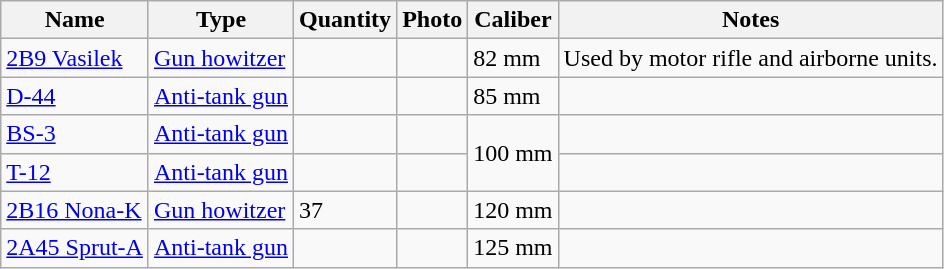<table class="wikitable">
<tr>
<th>Name</th>
<th>Type</th>
<th>Quantity</th>
<th>Photo</th>
<th>Caliber</th>
<th>Notes</th>
</tr>
<tr>
<td><a href='#'>2B9 Vasilek</a></td>
<td><a href='#'>Gun howitzer</a></td>
<td></td>
<td></td>
<td>82 mm</td>
<td>Used by motor rifle and airborne units.</td>
</tr>
<tr>
<td><a href='#'>D-44</a></td>
<td><a href='#'>Anti-tank gun</a></td>
<td></td>
<td></td>
<td>85 mm</td>
<td></td>
</tr>
<tr>
<td><a href='#'>BS-3</a></td>
<td><a href='#'>Anti-tank gun</a></td>
<td></td>
<td></td>
<td rowspan="2">100 mm</td>
<td></td>
</tr>
<tr>
<td><a href='#'>T-12</a></td>
<td><a href='#'>Anti-tank gun</a></td>
<td></td>
<td></td>
<td></td>
</tr>
<tr>
<td><a href='#'>2B16 Nona-K</a></td>
<td><a href='#'>Gun howitzer</a></td>
<td>37</td>
<td></td>
<td>120 mm</td>
<td></td>
</tr>
<tr>
<td><a href='#'>2A45 Sprut-A</a></td>
<td><a href='#'>Anti-tank gun</a></td>
<td></td>
<td></td>
<td>125 mm</td>
<td></td>
</tr>
</table>
